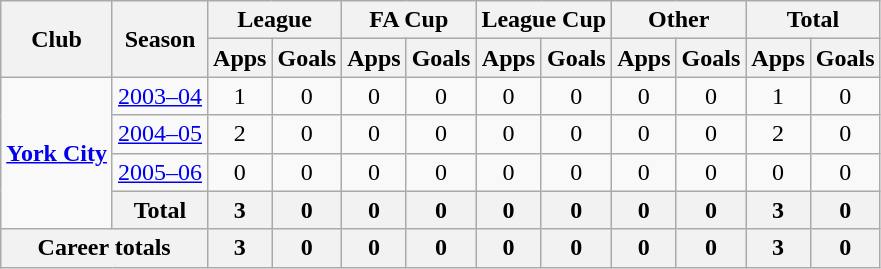<table class="wikitable" style="text-align: center;">
<tr>
<th rowspan="2">Club</th>
<th rowspan="2">Season</th>
<th colspan="2">League</th>
<th colspan="2">FA Cup</th>
<th colspan="2">League Cup</th>
<th colspan="2">Other</th>
<th colspan="2">Total</th>
</tr>
<tr>
<th>Apps</th>
<th>Goals</th>
<th>Apps</th>
<th>Goals</th>
<th>Apps</th>
<th>Goals</th>
<th>Apps</th>
<th>Goals</th>
<th>Apps</th>
<th>Goals</th>
</tr>
<tr>
<td rowspan="4" valign="center"><strong><a href='#'>York City</a></strong></td>
<td><a href='#'>2003–04</a></td>
<td>1</td>
<td>0</td>
<td>0</td>
<td>0</td>
<td>0</td>
<td>0</td>
<td>0</td>
<td>0</td>
<td>1</td>
<td>0</td>
</tr>
<tr>
<td><a href='#'>2004–05</a></td>
<td>2</td>
<td>0</td>
<td>0</td>
<td>0</td>
<td>0</td>
<td>0</td>
<td>0</td>
<td>0</td>
<td>2</td>
<td>0</td>
</tr>
<tr>
<td><a href='#'>2005–06</a></td>
<td>0</td>
<td>0</td>
<td>0</td>
<td>0</td>
<td>0</td>
<td>0</td>
<td>0</td>
<td>0</td>
<td>0</td>
<td>0</td>
</tr>
<tr>
<th>Total</th>
<th>3</th>
<th>0</th>
<th>0</th>
<th>0</th>
<th>0</th>
<th>0</th>
<th>0</th>
<th>0</th>
<th>3</th>
<th>0</th>
</tr>
<tr>
<th colspan="2">Career totals</th>
<th>3</th>
<th>0</th>
<th>0</th>
<th>0</th>
<th>0</th>
<th>0</th>
<th>0</th>
<th>0</th>
<th>3</th>
<th>0</th>
</tr>
</table>
